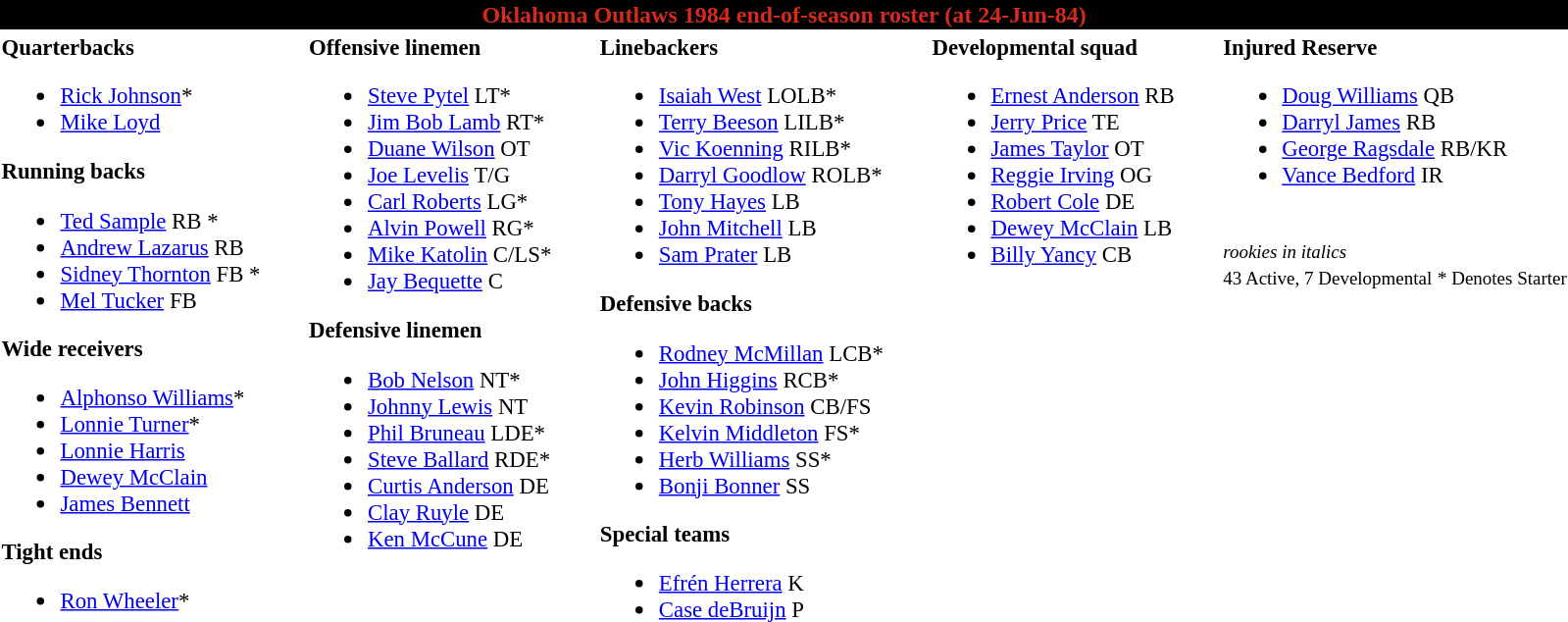<table class="toccolours" style="text-align: left;">
<tr>
<th colspan="9" style="background:black; color:#D52B1E; text-align:center;">Oklahoma Outlaws 1984 end-of-season roster (at 24-Jun-84)</th>
</tr>
<tr>
<td style="font-size:95%; vertical-align:top;"><strong>Quarterbacks</strong><br><ul><li> <a href='#'>Rick Johnson</a>*</li><li> <a href='#'>Mike Loyd</a></li></ul><strong>Running backs</strong><ul><li> <a href='#'>Ted Sample</a> RB *</li><li> <a href='#'>Andrew Lazarus</a> RB</li><li> <a href='#'>Sidney Thornton</a> FB *</li><li> <a href='#'>Mel Tucker</a> FB</li></ul><strong>Wide receivers</strong><ul><li> <a href='#'>Alphonso Williams</a>*</li><li> <a href='#'>Lonnie Turner</a>*</li><li> <a href='#'>Lonnie Harris</a></li><li> <a href='#'>Dewey McClain</a></li><li> <a href='#'>James Bennett</a></li></ul><strong>Tight ends</strong><ul><li> <a href='#'>Ron Wheeler</a>*</li></ul></td>
<td style="width: 25px;"></td>
<td style="font-size:95%; vertical-align:top;"><strong>Offensive linemen</strong><br><ul><li> <a href='#'>Steve Pytel</a> LT*</li><li> <a href='#'>Jim Bob Lamb</a> RT*</li><li> <a href='#'>Duane Wilson</a> OT</li><li> <a href='#'>Joe Levelis</a> T/G</li><li> <a href='#'>Carl Roberts</a> LG*</li><li> <a href='#'>Alvin Powell</a> RG*</li><li> <a href='#'>Mike Katolin</a> C/LS*</li><li> <a href='#'>Jay Bequette</a> C</li></ul><strong>Defensive linemen</strong><ul><li> <a href='#'>Bob Nelson</a> NT*</li><li> <a href='#'>Johnny Lewis</a> NT</li><li> <a href='#'>Phil Bruneau</a> LDE*</li><li> <a href='#'>Steve Ballard</a> RDE*</li><li> <a href='#'>Curtis Anderson</a> DE</li><li> <a href='#'>Clay Ruyle</a> DE</li><li> <a href='#'>Ken McCune</a> DE</li></ul></td>
<td style="width: 25px;"></td>
<td style="font-size:95%; vertical-align:top;"><strong>Linebackers</strong><br><ul><li> <a href='#'>Isaiah West</a> LOLB*</li><li> <a href='#'>Terry Beeson</a> LILB*</li><li> <a href='#'>Vic Koenning</a> RILB*</li><li> <a href='#'>Darryl Goodlow</a> ROLB*</li><li> <a href='#'>Tony Hayes</a> LB</li><li> <a href='#'>John Mitchell</a> LB</li><li> <a href='#'>Sam Prater</a> LB</li></ul><strong>Defensive backs</strong><ul><li> <a href='#'>Rodney McMillan</a> LCB*</li><li> <a href='#'>John Higgins</a> RCB*</li><li> <a href='#'>Kevin Robinson</a> CB/FS</li><li> <a href='#'>Kelvin Middleton</a> FS*</li><li> <a href='#'>Herb Williams</a> SS*</li><li> <a href='#'>Bonji Bonner</a> SS</li></ul><strong>Special teams</strong><ul><li> <a href='#'>Efrén Herrera</a> K</li><li> <a href='#'>Case deBruijn</a> P</li></ul></td>
<td style="width: 25px;"></td>
<td style="font-size:95%; vertical-align:top;"><strong>Developmental squad</strong><br><ul><li> <a href='#'>Ernest Anderson</a> RB</li><li> <a href='#'>Jerry Price</a> TE</li><li> <a href='#'>James Taylor</a> OT</li><li> <a href='#'>Reggie Irving</a> OG</li><li> <a href='#'>Robert Cole</a> DE</li><li> <a href='#'>Dewey McClain</a> LB</li><li> <a href='#'>Billy Yancy</a> CB</li></ul></td>
<td style="width: 25px;"></td>
<td style="font-size:95%; vertical-align:top;"><strong>Injured Reserve</strong><br><ul><li> <a href='#'>Doug Williams</a> QB</li><li> <a href='#'>Darryl James</a> RB</li><li> <a href='#'>George Ragsdale</a> RB/KR</li><li> <a href='#'>Vance Bedford</a> IR</li></ul><br>
<small><em>rookies in italics</em></small><br>
<small>43 Active, 7 Developmental</small>
<small>* Denotes Starter</small></td>
</tr>
</table>
